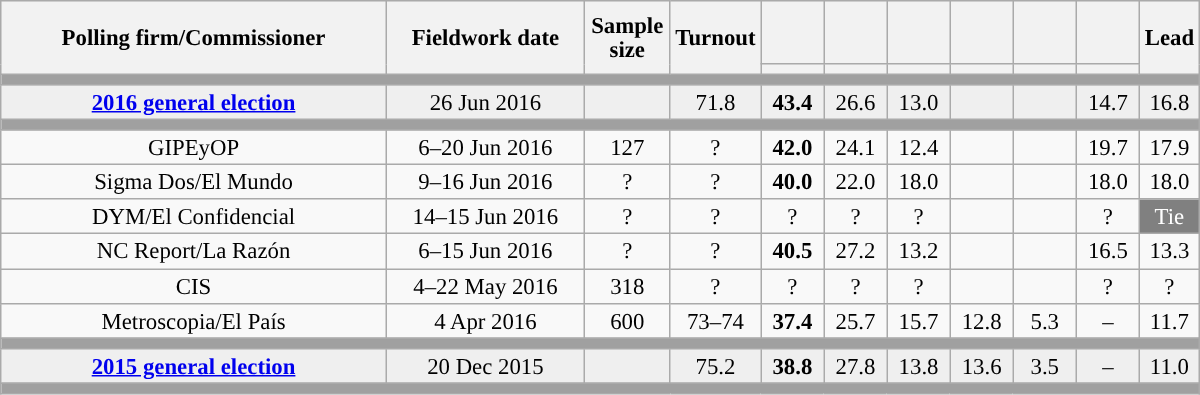<table class="wikitable collapsible collapsed" style="text-align:center; font-size:95%; line-height:16px;">
<tr style="height:42px; background-color:#E9E9E9">
<th style="width:250px;" rowspan="2">Polling firm/Commissioner</th>
<th style="width:125px;" rowspan="2">Fieldwork date</th>
<th style="width:50px;" rowspan="2">Sample size</th>
<th style="width:45px;" rowspan="2">Turnout</th>
<th style="width:35px;"></th>
<th style="width:35px;"></th>
<th style="width:35px;"></th>
<th style="width:35px;"></th>
<th style="width:35px;"></th>
<th style="width:35px;"></th>
<th style="width:30px;" rowspan="2">Lead</th>
</tr>
<tr>
<th style="color:inherit;background:"></th>
<th style="color:inherit;background:"></th>
<th style="color:inherit;background:"></th>
<th style="color:inherit;background:"></th>
<th style="color:inherit;background:"></th>
<th style="color:inherit;background:"></th>
</tr>
<tr>
<td colspan="11" style="background:#A0A0A0"></td>
</tr>
<tr style="background:#EFEFEF;">
<td><strong><a href='#'>2016 general election</a></strong></td>
<td>26 Jun 2016</td>
<td></td>
<td>71.8</td>
<td><strong>43.4</strong><br></td>
<td>26.6<br></td>
<td>13.0<br></td>
<td></td>
<td></td>
<td>14.7<br></td>
<td style="background:">16.8</td>
</tr>
<tr>
<td colspan="11" style="background:#A0A0A0"></td>
</tr>
<tr>
<td>GIPEyOP</td>
<td>6–20 Jun 2016</td>
<td>127</td>
<td>?</td>
<td><strong>42.0</strong><br></td>
<td>24.1<br></td>
<td>12.4<br></td>
<td></td>
<td></td>
<td>19.7<br></td>
<td style="background:">17.9</td>
</tr>
<tr>
<td>Sigma Dos/El Mundo</td>
<td>9–16 Jun 2016</td>
<td>?</td>
<td>?</td>
<td><strong>40.0</strong><br></td>
<td>22.0<br></td>
<td>18.0<br></td>
<td></td>
<td></td>
<td>18.0<br></td>
<td style="background:">18.0</td>
</tr>
<tr>
<td>DYM/El Confidencial</td>
<td>14–15 Jun 2016</td>
<td>?</td>
<td>?</td>
<td>?<br></td>
<td>?<br></td>
<td>?<br></td>
<td></td>
<td></td>
<td>?<br></td>
<td style="background:gray;color:white;">Tie</td>
</tr>
<tr>
<td>NC Report/La Razón</td>
<td>6–15 Jun 2016</td>
<td>?</td>
<td>?</td>
<td><strong>40.5</strong><br></td>
<td>27.2<br></td>
<td>13.2<br></td>
<td></td>
<td></td>
<td>16.5<br></td>
<td style="background:">13.3</td>
</tr>
<tr>
<td>CIS</td>
<td>4–22 May 2016</td>
<td>318</td>
<td>?</td>
<td>?<br></td>
<td>?<br></td>
<td>?<br></td>
<td></td>
<td></td>
<td>?<br></td>
<td style="background:">?</td>
</tr>
<tr>
<td>Metroscopia/El País</td>
<td>4 Apr 2016</td>
<td>600</td>
<td>73–74</td>
<td><strong>37.4</strong><br></td>
<td>25.7<br></td>
<td>15.7<br></td>
<td>12.8<br></td>
<td>5.3<br></td>
<td>–</td>
<td style="background:">11.7</td>
</tr>
<tr>
<td colspan="11" style="background:#A0A0A0"></td>
</tr>
<tr style="background:#EFEFEF;">
<td><strong><a href='#'>2015 general election</a></strong></td>
<td>20 Dec 2015</td>
<td></td>
<td>75.2</td>
<td><strong>38.8</strong><br></td>
<td>27.8<br></td>
<td>13.8<br></td>
<td>13.6<br></td>
<td>3.5<br></td>
<td>–</td>
<td style="background:">11.0</td>
</tr>
<tr>
<td colspan="11" style="background:#A0A0A0"></td>
</tr>
</table>
